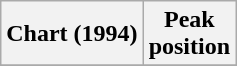<table class="wikitable" border="1">
<tr>
<th>Chart (1994)</th>
<th>Peak<br>position</th>
</tr>
<tr>
</tr>
</table>
